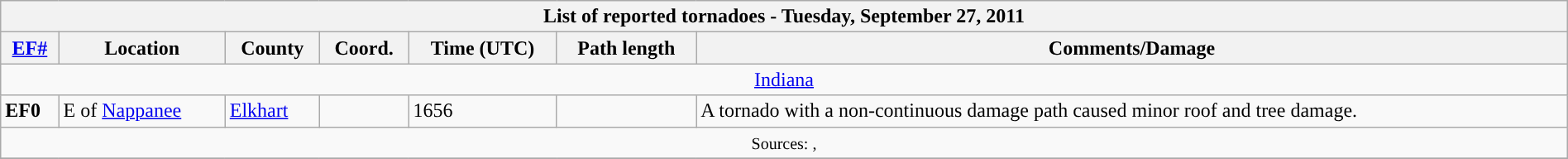<table class="wikitable collapsible" width="100%">
<tr>
<th colspan="7">List of reported tornadoes - Tuesday, September 27, 2011</th>
</tr>
<tr>
<th><a href='#'>EF#</a></th>
<th>Location</th>
<th>County</th>
<th>Coord.</th>
<th>Time (UTC)</th>
<th>Path length</th>
<th>Comments/Damage</th>
</tr>
<tr>
<td colspan="7" align=center><a href='#'>Indiana</a></td>
</tr>
<tr>
<td><strong>EF0</strong></td>
<td>E of <a href='#'>Nappanee</a></td>
<td><a href='#'>Elkhart</a></td>
<td></td>
<td>1656</td>
<td></td>
<td>A tornado with a non-continuous damage path caused minor roof and tree damage.</td>
</tr>
<tr>
<td colspan="7" align=center><small>Sources: , </small></td>
</tr>
<tr>
</tr>
</table>
